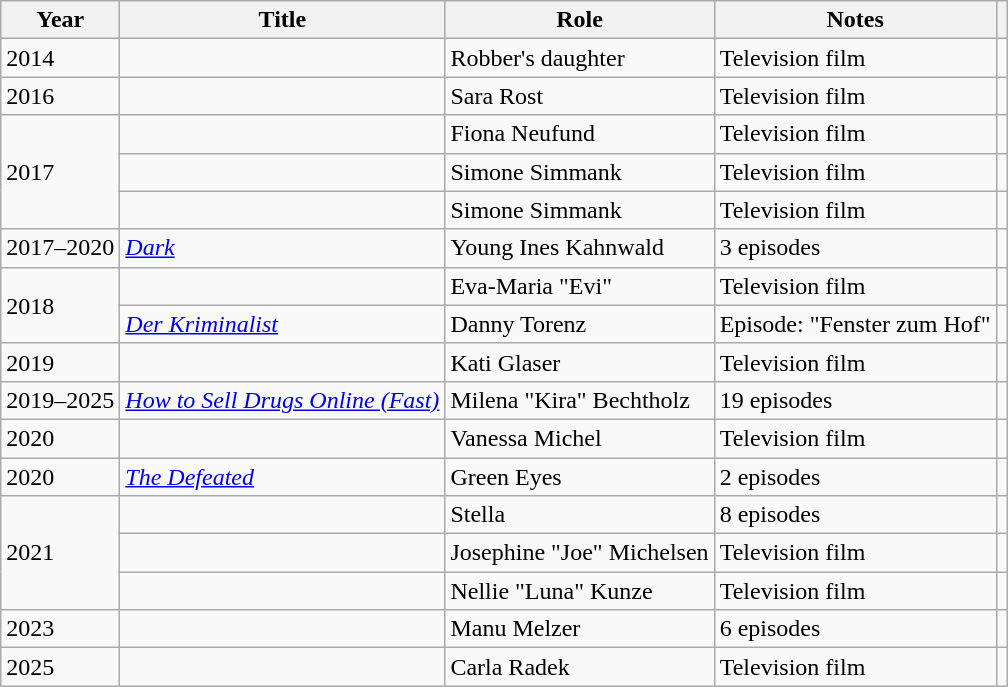<table class="wikitable sortable">
<tr>
<th>Year</th>
<th>Title</th>
<th>Role</th>
<th class="unsortable">Notes</th>
<th class="unsortable"></th>
</tr>
<tr>
<td>2014</td>
<td><em></em></td>
<td>Robber's daughter</td>
<td>Television film</td>
<td></td>
</tr>
<tr>
<td>2016</td>
<td><em></em></td>
<td>Sara Rost</td>
<td>Television film</td>
<td></td>
</tr>
<tr>
<td rowspan="3">2017</td>
<td><em></em></td>
<td>Fiona Neufund</td>
<td>Television film</td>
<td></td>
</tr>
<tr>
<td><em></em></td>
<td>Simone Simmank</td>
<td>Television film</td>
<td></td>
</tr>
<tr>
<td><em></em></td>
<td>Simone Simmank</td>
<td>Television film</td>
<td></td>
</tr>
<tr>
<td>2017–2020</td>
<td><em><a href='#'>Dark</a></em></td>
<td>Young Ines Kahnwald</td>
<td>3 episodes</td>
<td></td>
</tr>
<tr>
<td rowspan="2">2018</td>
<td><em></em></td>
<td>Eva-Maria "Evi"</td>
<td>Television film</td>
<td></td>
</tr>
<tr>
<td><em><a href='#'>Der Kriminalist</a></em></td>
<td>Danny Torenz</td>
<td>Episode: "Fenster zum Hof"</td>
<td></td>
</tr>
<tr>
<td>2019</td>
<td><em></em></td>
<td>Kati Glaser</td>
<td>Television film</td>
<td></td>
</tr>
<tr>
<td>2019–2025</td>
<td><em><a href='#'>How to Sell Drugs Online (Fast)</a></em></td>
<td>Milena "Kira" Bechtholz</td>
<td>19 episodes</td>
<td></td>
</tr>
<tr>
<td>2020</td>
<td><em></em></td>
<td>Vanessa Michel</td>
<td>Television film</td>
<td></td>
</tr>
<tr>
<td>2020</td>
<td><em><a href='#'>The Defeated</a></em></td>
<td>Green Eyes</td>
<td>2 episodes</td>
<td></td>
</tr>
<tr>
<td rowspan="3">2021</td>
<td><em></em></td>
<td>Stella</td>
<td>8 episodes</td>
<td></td>
</tr>
<tr>
<td><em></em></td>
<td>Josephine "Joe" Michelsen</td>
<td>Television film</td>
<td></td>
</tr>
<tr>
<td><em></em></td>
<td>Nellie "Luna" Kunze</td>
<td>Television film</td>
<td></td>
</tr>
<tr>
<td>2023</td>
<td><em></em></td>
<td>Manu Melzer</td>
<td>6 episodes</td>
<td></td>
</tr>
<tr>
<td>2025</td>
<td><em></em></td>
<td>Carla Radek</td>
<td>Television film</td>
<td></td>
</tr>
</table>
